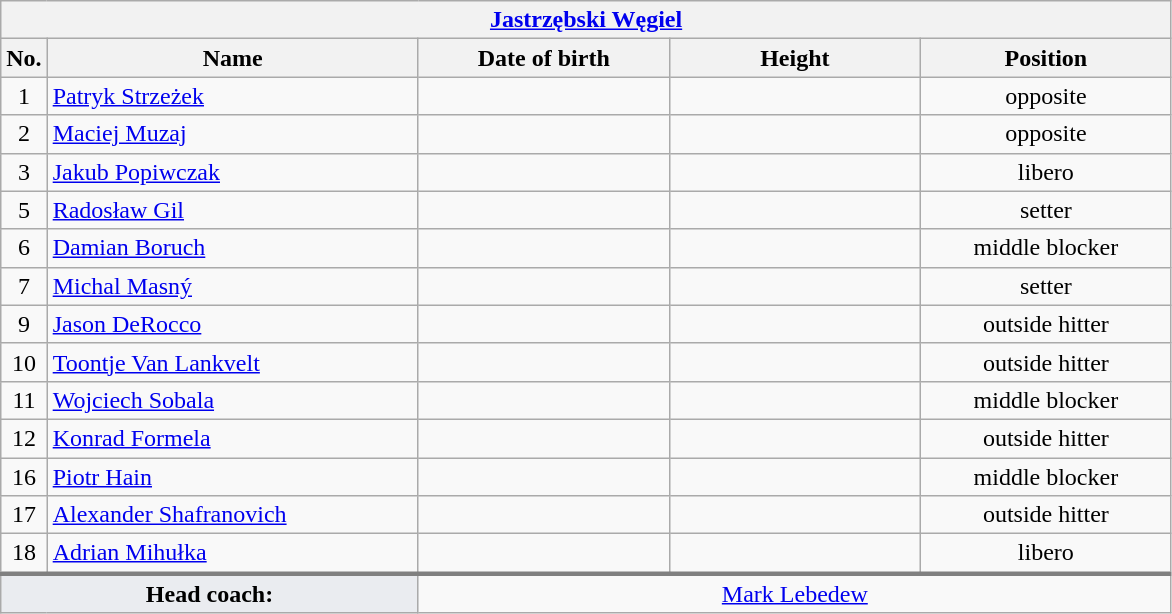<table class="wikitable collapsible collapsed" style="font-size:100%; text-align:center">
<tr>
<th colspan=5 style="width:30em"><a href='#'>Jastrzębski Węgiel</a></th>
</tr>
<tr>
<th>No.</th>
<th style="width:15em">Name</th>
<th style="width:10em">Date of birth</th>
<th style="width:10em">Height</th>
<th style="width:10em">Position</th>
</tr>
<tr>
<td>1</td>
<td align=left> <a href='#'>Patryk Strzeżek</a></td>
<td align=right></td>
<td></td>
<td>opposite</td>
</tr>
<tr>
<td>2</td>
<td align=left> <a href='#'>Maciej Muzaj</a></td>
<td align=right></td>
<td></td>
<td>opposite</td>
</tr>
<tr>
<td>3</td>
<td align=left> <a href='#'>Jakub Popiwczak</a></td>
<td align=right></td>
<td></td>
<td>libero</td>
</tr>
<tr>
<td>5</td>
<td align=left> <a href='#'>Radosław Gil</a></td>
<td align=right></td>
<td></td>
<td>setter</td>
</tr>
<tr>
<td>6</td>
<td align=left> <a href='#'>Damian Boruch</a></td>
<td align=right></td>
<td></td>
<td>middle blocker</td>
</tr>
<tr>
<td>7</td>
<td align=left> <a href='#'>Michal Masný</a></td>
<td align=right></td>
<td></td>
<td>setter</td>
</tr>
<tr>
<td>9</td>
<td align=left> <a href='#'>Jason DeRocco</a></td>
<td align=right></td>
<td></td>
<td>outside hitter</td>
</tr>
<tr>
<td>10</td>
<td align=left> <a href='#'>Toontje Van Lankvelt</a></td>
<td align=right></td>
<td></td>
<td>outside hitter</td>
</tr>
<tr>
<td>11</td>
<td align=left> <a href='#'>Wojciech Sobala</a></td>
<td align=right></td>
<td></td>
<td>middle blocker</td>
</tr>
<tr>
<td>12</td>
<td align=left> <a href='#'>Konrad Formela</a></td>
<td align=right></td>
<td></td>
<td>outside hitter</td>
</tr>
<tr>
<td>16</td>
<td align=left> <a href='#'>Piotr Hain</a></td>
<td align=right></td>
<td></td>
<td>middle blocker</td>
</tr>
<tr>
<td>17</td>
<td align=left> <a href='#'>Alexander Shafranovich</a></td>
<td align=right></td>
<td></td>
<td>outside hitter</td>
</tr>
<tr>
<td>18</td>
<td align=left> <a href='#'>Adrian Mihułka</a></td>
<td align=right></td>
<td></td>
<td>libero</td>
</tr>
<tr style="border-top: 3px solid grey">
<td colspan=2 style="background:#EAECF0"><strong>Head coach:</strong></td>
<td colspan=3> <a href='#'>Mark Lebedew</a></td>
</tr>
</table>
